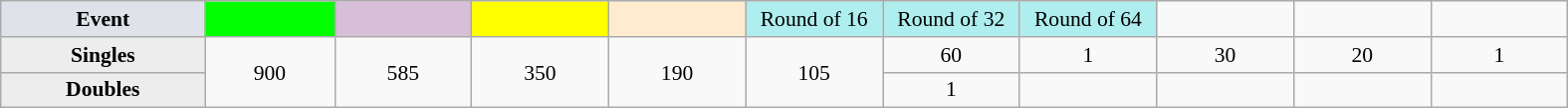<table class=wikitable style=font-size:90%;text-align:center>
<tr>
<td style="width:130px; background:#dfe2e9;"><strong>Event</strong></td>
<td style="width:80px; background:lime;"></td>
<td style="width:85px; background:thistle;"></td>
<td style="width:85px; background:#ff0;"></td>
<td style="width:85px; background:#ffebcd;"></td>
<td style="width:85px; background:#afeeee;">Round of 16</td>
<td style="width:85px; background:#afeeee;">Round of 32</td>
<td style="width:85px; background:#afeeee;">Round of 64</td>
<td width=85></td>
<td width=85></td>
<td width=85></td>
</tr>
<tr>
<th style="background:#ededed;">Singles</th>
<td rowspan=2>900</td>
<td rowspan=2>585</td>
<td rowspan=2>350</td>
<td rowspan=2>190</td>
<td rowspan=2>105</td>
<td>60</td>
<td>1</td>
<td>30</td>
<td>20</td>
<td>1</td>
</tr>
<tr>
<th style="background:#ededed;">Doubles</th>
<td>1</td>
<td></td>
<td></td>
<td></td>
<td></td>
</tr>
</table>
